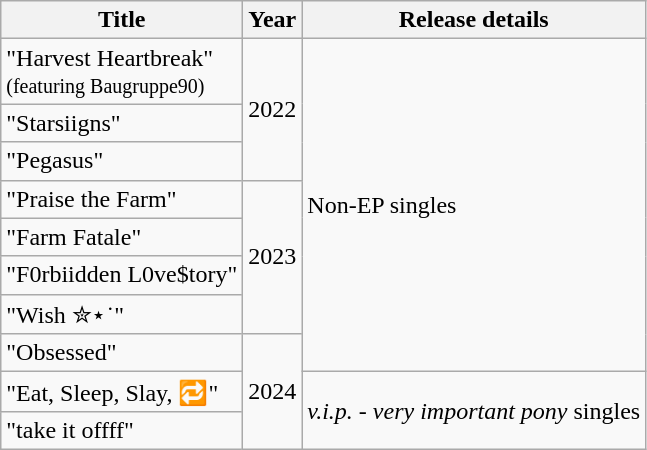<table class="wikitable">
<tr>
<th>Title</th>
<th>Year</th>
<th>Release details</th>
</tr>
<tr>
<td>"Harvest Heartbreak"<br><small>(featuring Baugruppe90)</small></td>
<td rowspan="3">2022</td>
<td rowspan="8">Non-EP singles</td>
</tr>
<tr>
<td>"Starsiigns"</td>
</tr>
<tr>
<td>"Pegasus"</td>
</tr>
<tr>
<td>"Praise the Farm"</td>
<td rowspan="4">2023</td>
</tr>
<tr>
<td>"Farm Fatale"</td>
</tr>
<tr>
<td>"F0rbiidden L0ve$tory"</td>
</tr>
<tr>
<td>"Wish ✮⋆˙"</td>
</tr>
<tr>
<td>"Obsessed"</td>
<td rowspan="3">2024</td>
</tr>
<tr>
<td>"Eat, Sleep, Slay, 🔁"</td>
<td rowspan="2"><em>v.i.p. - very important pony</em> singles</td>
</tr>
<tr>
<td>"take it offff"</td>
</tr>
</table>
